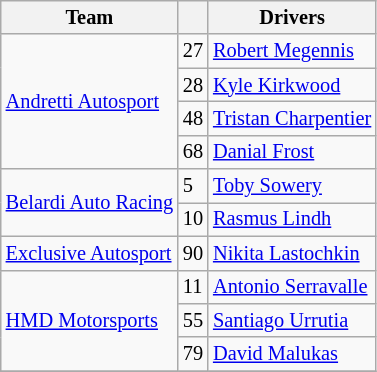<table class="wikitable sortable" style="font-size:85%">
<tr>
<th>Team</th>
<th></th>
<th>Drivers</th>
</tr>
<tr>
<td rowspan="4"><a href='#'>Andretti Autosport</a></td>
<td>27</td>
<td> <a href='#'>Robert Megennis</a></td>
</tr>
<tr>
<td>28</td>
<td> <a href='#'>Kyle Kirkwood</a></td>
</tr>
<tr>
<td>48</td>
<td> <a href='#'>Tristan Charpentier</a></td>
</tr>
<tr>
<td>68</td>
<td> <a href='#'>Danial Frost</a></td>
</tr>
<tr>
<td rowspan="2"><a href='#'>Belardi Auto Racing</a></td>
<td>5</td>
<td> <a href='#'>Toby Sowery</a></td>
</tr>
<tr>
<td>10</td>
<td> <a href='#'>Rasmus Lindh</a></td>
</tr>
<tr>
<td><a href='#'>Exclusive Autosport</a></td>
<td>90</td>
<td> <a href='#'>Nikita Lastochkin</a></td>
</tr>
<tr>
<td rowspan="3"><a href='#'>HMD Motorsports</a></td>
<td>11</td>
<td> <a href='#'>Antonio Serravalle</a></td>
</tr>
<tr>
<td>55</td>
<td> <a href='#'>Santiago Urrutia</a></td>
</tr>
<tr>
<td>79</td>
<td> <a href='#'>David Malukas</a></td>
</tr>
<tr>
</tr>
</table>
